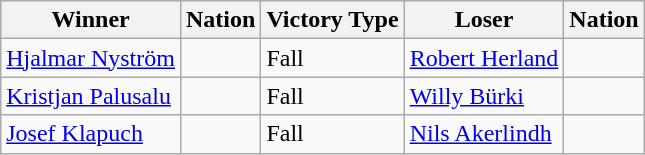<table class="wikitable sortable" style="text-align:left;">
<tr>
<th>Winner</th>
<th>Nation</th>
<th>Victory Type</th>
<th>Loser</th>
<th>Nation</th>
</tr>
<tr>
<td><a href='#'>Hjalmar Nyström</a></td>
<td></td>
<td>Fall</td>
<td><a href='#'>Robert Herland</a></td>
<td></td>
</tr>
<tr>
<td><a href='#'>Kristjan Palusalu</a></td>
<td></td>
<td>Fall</td>
<td><a href='#'>Willy Bürki</a></td>
<td></td>
</tr>
<tr>
<td><a href='#'>Josef Klapuch</a></td>
<td></td>
<td>Fall</td>
<td><a href='#'>Nils Akerlindh</a></td>
<td></td>
</tr>
</table>
